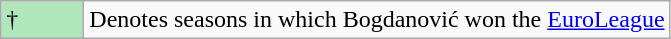<table class="wikitable">
<tr>
<td style="background:#AFE6BA; width:3em;">†</td>
<td>Denotes seasons in which Bogdanović won the <a href='#'>EuroLeague</a></td>
</tr>
</table>
